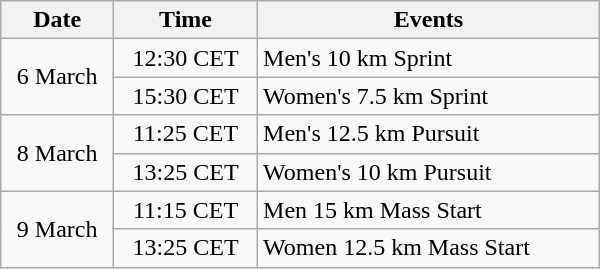<table class="wikitable" style="text-align: center" width="400">
<tr>
<th>Date</th>
<th>Time</th>
<th>Events</th>
</tr>
<tr>
<td rowspan=2>6 March</td>
<td>12:30 CET</td>
<td style="text-align: left">Men's 10 km Sprint</td>
</tr>
<tr>
<td>15:30 CET</td>
<td style="text-align: left">Women's 7.5 km Sprint</td>
</tr>
<tr>
<td rowspan=2>8 March</td>
<td>11:25 CET</td>
<td style="text-align: left">Men's 12.5 km Pursuit</td>
</tr>
<tr>
<td>13:25 CET</td>
<td style="text-align: left">Women's 10 km Pursuit</td>
</tr>
<tr>
<td rowspan=2>9 March</td>
<td>11:15 CET</td>
<td style="text-align: left">Men 15 km Mass Start</td>
</tr>
<tr>
<td>13:25 CET</td>
<td style="text-align: left">Women 12.5 km Mass Start</td>
</tr>
</table>
